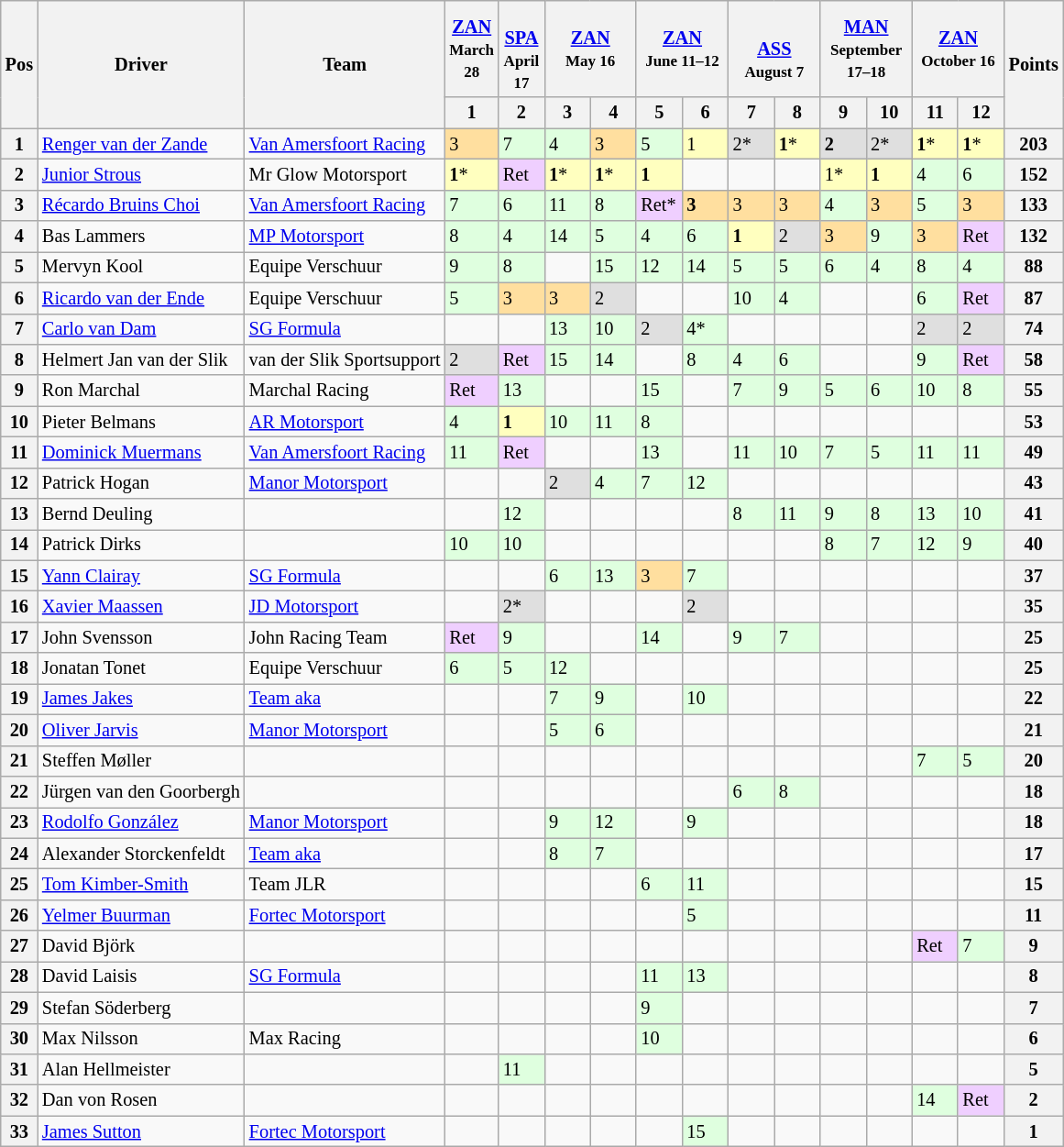<table class="wikitable" style="font-size:85%">
<tr>
<th rowspan=2>Pos</th>
<th rowspan=2>Driver</th>
<th rowspan=2>Team</th>
<th> <a href='#'>ZAN</a> <br><small>March 28</small></th>
<th> <br><a href='#'>SPA</a> <br><small>April 17</small></th>
<th colspan=2> <a href='#'>ZAN</a> <br><small>May 16</small></th>
<th colspan=2> <a href='#'>ZAN</a> <br><small>June 11–12</small></th>
<th colspan=2> <br><a href='#'>ASS</a> <br><small>August 7</small></th>
<th colspan=2> <a href='#'>MAN</a> <br><small>September 17–18</small></th>
<th colspan=2> <a href='#'>ZAN</a> <br><small>October 16</small></th>
<th rowspan=2>Points</th>
</tr>
<tr>
<th width="27">1</th>
<th width="27">2</th>
<th width="27">3</th>
<th width="27">4</th>
<th width="27">5</th>
<th width="27">6</th>
<th width="27">7</th>
<th width="27">8</th>
<th width="27">9</th>
<th width="27">10</th>
<th width="27">11</th>
<th width="27">12</th>
</tr>
<tr>
<th>1</th>
<td> <a href='#'>Renger van der Zande</a></td>
<td><a href='#'>Van Amersfoort Racing</a></td>
<td style="background:#FFDF9F;">3</td>
<td style="background:#DFFFDF;">7</td>
<td style="background:#DFFFDF;">4</td>
<td style="background:#FFDF9F;">3</td>
<td style="background:#DFFFDF;">5</td>
<td style="background:#FFFFBF;">1</td>
<td style="background:#DFDFDF;">2*</td>
<td style="background:#FFFFBF;"><strong>1</strong>*</td>
<td style="background:#DFDFDF;"><strong>2</strong></td>
<td style="background:#DFDFDF;">2*</td>
<td style="background:#FFFFBF;"><strong>1</strong>*</td>
<td style="background:#FFFFBF;"><strong>1</strong>*</td>
<th>203</th>
</tr>
<tr>
<th>2</th>
<td> <a href='#'>Junior Strous</a></td>
<td>Mr Glow Motorsport</td>
<td style="background:#FFFFBF;"><strong>1</strong>*</td>
<td style="background:#EFCFFF;">Ret</td>
<td style="background:#FFFFBF;"><strong>1</strong>*</td>
<td style="background:#FFFFBF;"><strong>1</strong>*</td>
<td style="background:#FFFFBF;"><strong>1</strong></td>
<td></td>
<td></td>
<td></td>
<td style="background:#FFFFBF;">1*</td>
<td style="background:#FFFFBF;"><strong>1</strong></td>
<td style="background:#DFFFDF;">4</td>
<td style="background:#DFFFDF;">6</td>
<th>152</th>
</tr>
<tr>
<th>3</th>
<td> <a href='#'>Récardo Bruins Choi</a></td>
<td><a href='#'>Van Amersfoort Racing</a></td>
<td style="background:#DFFFDF;">7</td>
<td style="background:#DFFFDF;">6</td>
<td style="background:#DFFFDF;">11</td>
<td style="background:#DFFFDF;">8</td>
<td style="background:#EFCFFF;">Ret*</td>
<td style="background:#FFDF9F;"><strong>3</strong></td>
<td style="background:#FFDF9F;">3</td>
<td style="background:#FFDF9F;">3</td>
<td style="background:#DFFFDF;">4</td>
<td style="background:#FFDF9F;">3</td>
<td style="background:#DFFFDF;">5</td>
<td style="background:#FFDF9F;">3</td>
<th>133</th>
</tr>
<tr>
<th>4</th>
<td> Bas Lammers</td>
<td><a href='#'>MP Motorsport</a></td>
<td style="background:#DFFFDF;">8</td>
<td style="background:#DFFFDF;">4</td>
<td style="background:#DFFFDF;">14</td>
<td style="background:#DFFFDF;">5</td>
<td style="background:#DFFFDF;">4</td>
<td style="background:#DFFFDF;">6</td>
<td style="background:#FFFFBF;"><strong>1</strong></td>
<td style="background:#DFDFDF;">2</td>
<td style="background:#FFDF9F;">3</td>
<td style="background:#DFFFDF;">9</td>
<td style="background:#FFDF9F;">3</td>
<td style="background:#EFCFFF;">Ret</td>
<th>132</th>
</tr>
<tr>
<th>5</th>
<td> Mervyn Kool</td>
<td>Equipe Verschuur</td>
<td style="background:#DFFFDF;">9</td>
<td style="background:#DFFFDF;">8</td>
<td></td>
<td style="background:#DFFFDF;">15</td>
<td style="background:#DFFFDF;">12</td>
<td style="background:#DFFFDF;">14</td>
<td style="background:#DFFFDF;">5</td>
<td style="background:#DFFFDF;">5</td>
<td style="background:#DFFFDF;">6</td>
<td style="background:#DFFFDF;">4</td>
<td style="background:#DFFFDF;">8</td>
<td style="background:#DFFFDF;">4</td>
<th>88</th>
</tr>
<tr>
<th>6</th>
<td> <a href='#'>Ricardo van der Ende</a></td>
<td>Equipe Verschuur</td>
<td style="background:#DFFFDF;">5</td>
<td style="background:#FFDF9F;">3</td>
<td style="background:#FFDF9F;">3</td>
<td style="background:#DFDFDF;">2</td>
<td></td>
<td></td>
<td style="background:#DFFFDF;">10</td>
<td style="background:#DFFFDF;">4</td>
<td></td>
<td></td>
<td style="background:#DFFFDF;">6</td>
<td style="background:#EFCFFF;">Ret</td>
<th>87</th>
</tr>
<tr>
<th>7</th>
<td> <a href='#'>Carlo van Dam</a></td>
<td><a href='#'>SG Formula</a></td>
<td></td>
<td></td>
<td style="background:#DFFFDF;">13</td>
<td style="background:#DFFFDF;">10</td>
<td style="background:#DFDFDF;">2</td>
<td style="background:#DFFFDF;">4*</td>
<td></td>
<td></td>
<td></td>
<td></td>
<td style="background:#DFDFDF;">2</td>
<td style="background:#DFDFDF;">2</td>
<th>74</th>
</tr>
<tr>
<th>8</th>
<td> Helmert Jan van der Slik</td>
<td>van der Slik Sportsupport</td>
<td style="background:#DFDFDF;">2</td>
<td style="background:#EFCFFF;">Ret</td>
<td style="background:#DFFFDF;">15</td>
<td style="background:#DFFFDF;">14</td>
<td></td>
<td style="background:#DFFFDF;">8</td>
<td style="background:#DFFFDF;">4</td>
<td style="background:#DFFFDF;">6</td>
<td></td>
<td></td>
<td style="background:#DFFFDF;">9</td>
<td style="background:#EFCFFF;">Ret</td>
<th>58</th>
</tr>
<tr>
<th>9</th>
<td> Ron Marchal</td>
<td>Marchal Racing</td>
<td style="background:#EFCFFF;">Ret</td>
<td style="background:#DFFFDF;">13</td>
<td></td>
<td></td>
<td style="background:#DFFFDF;">15</td>
<td></td>
<td style="background:#DFFFDF;">7</td>
<td style="background:#DFFFDF;">9</td>
<td style="background:#DFFFDF;">5</td>
<td style="background:#DFFFDF;">6</td>
<td style="background:#DFFFDF;">10</td>
<td style="background:#DFFFDF;">8</td>
<th>55</th>
</tr>
<tr>
<th>10</th>
<td> Pieter Belmans</td>
<td><a href='#'>AR Motorsport</a></td>
<td style="background:#DFFFDF;">4</td>
<td style="background:#FFFFBF;"><strong>1</strong></td>
<td style="background:#DFFFDF;">10</td>
<td style="background:#DFFFDF;">11</td>
<td style="background:#DFFFDF;">8</td>
<td></td>
<td></td>
<td></td>
<td></td>
<td></td>
<td></td>
<td></td>
<th>53</th>
</tr>
<tr>
<th>11</th>
<td> <a href='#'>Dominick Muermans</a></td>
<td><a href='#'>Van Amersfoort Racing</a></td>
<td style="background:#DFFFDF;">11</td>
<td style="background:#EFCFFF;">Ret</td>
<td></td>
<td></td>
<td style="background:#DFFFDF;">13</td>
<td></td>
<td style="background:#DFFFDF;">11</td>
<td style="background:#DFFFDF;">10</td>
<td style="background:#DFFFDF;">7</td>
<td style="background:#DFFFDF;">5</td>
<td style="background:#DFFFDF;">11</td>
<td style="background:#DFFFDF;">11</td>
<th>49</th>
</tr>
<tr>
<th>12</th>
<td> Patrick Hogan</td>
<td><a href='#'>Manor Motorsport</a></td>
<td></td>
<td></td>
<td style="background:#DFDFDF;">2</td>
<td style="background:#DFFFDF;">4</td>
<td style="background:#DFFFDF;">7</td>
<td style="background:#DFFFDF;">12</td>
<td></td>
<td></td>
<td></td>
<td></td>
<td></td>
<td></td>
<th>43</th>
</tr>
<tr>
<th>13</th>
<td> Bernd Deuling</td>
<td></td>
<td></td>
<td style="background:#DFFFDF;">12</td>
<td></td>
<td></td>
<td></td>
<td></td>
<td style="background:#DFFFDF;">8</td>
<td style="background:#DFFFDF;">11</td>
<td style="background:#DFFFDF;">9</td>
<td style="background:#DFFFDF;">8</td>
<td style="background:#DFFFDF;">13</td>
<td style="background:#DFFFDF;">10</td>
<th>41</th>
</tr>
<tr>
<th>14</th>
<td> Patrick Dirks</td>
<td></td>
<td style="background:#DFFFDF;">10</td>
<td style="background:#DFFFDF;">10</td>
<td></td>
<td></td>
<td></td>
<td></td>
<td></td>
<td></td>
<td style="background:#DFFFDF;">8</td>
<td style="background:#DFFFDF;">7</td>
<td style="background:#DFFFDF;">12</td>
<td style="background:#DFFFDF;">9</td>
<th>40</th>
</tr>
<tr>
<th>15</th>
<td> <a href='#'>Yann Clairay</a></td>
<td><a href='#'>SG Formula</a></td>
<td></td>
<td></td>
<td style="background:#DFFFDF;">6</td>
<td style="background:#DFFFDF;">13</td>
<td style="background:#FFDF9F;">3</td>
<td style="background:#DFFFDF;">7</td>
<td></td>
<td></td>
<td></td>
<td></td>
<td></td>
<td></td>
<th>37</th>
</tr>
<tr>
<th>16</th>
<td> <a href='#'>Xavier Maassen</a></td>
<td><a href='#'>JD Motorsport</a></td>
<td></td>
<td style="background:#DFDFDF;">2*</td>
<td></td>
<td></td>
<td></td>
<td style="background:#DFDFDF;">2</td>
<td></td>
<td></td>
<td></td>
<td></td>
<td></td>
<td></td>
<th>35</th>
</tr>
<tr>
<th>17</th>
<td> John Svensson</td>
<td>John Racing Team</td>
<td style="background:#EFCFFF;">Ret</td>
<td style="background:#DFFFDF;">9</td>
<td></td>
<td></td>
<td style="background:#DFFFDF;">14</td>
<td></td>
<td style="background:#DFFFDF;">9</td>
<td style="background:#DFFFDF;">7</td>
<td></td>
<td></td>
<td></td>
<td></td>
<th>25</th>
</tr>
<tr>
<th>18</th>
<td> Jonatan Tonet</td>
<td>Equipe Verschuur</td>
<td style="background:#DFFFDF;">6</td>
<td style="background:#DFFFDF;">5</td>
<td style="background:#DFFFDF;">12</td>
<td></td>
<td></td>
<td></td>
<td></td>
<td></td>
<td></td>
<td></td>
<td></td>
<td></td>
<th>25</th>
</tr>
<tr>
<th>19</th>
<td> <a href='#'>James Jakes</a></td>
<td><a href='#'>Team aka</a></td>
<td></td>
<td></td>
<td style="background:#DFFFDF;">7</td>
<td style="background:#DFFFDF;">9</td>
<td></td>
<td style="background:#DFFFDF;">10</td>
<td></td>
<td></td>
<td></td>
<td></td>
<td></td>
<td></td>
<th>22</th>
</tr>
<tr>
<th>20</th>
<td> <a href='#'>Oliver Jarvis</a></td>
<td><a href='#'>Manor Motorsport</a></td>
<td></td>
<td></td>
<td style="background:#DFFFDF;">5</td>
<td style="background:#DFFFDF;">6</td>
<td></td>
<td></td>
<td></td>
<td></td>
<td></td>
<td></td>
<td></td>
<td></td>
<th>21</th>
</tr>
<tr>
<th>21</th>
<td> Steffen Møller</td>
<td></td>
<td></td>
<td></td>
<td></td>
<td></td>
<td></td>
<td></td>
<td></td>
<td></td>
<td></td>
<td></td>
<td style="background:#DFFFDF;">7</td>
<td style="background:#DFFFDF;">5</td>
<th>20</th>
</tr>
<tr>
<th>22</th>
<td> Jürgen van den Goorbergh</td>
<td></td>
<td></td>
<td></td>
<td></td>
<td></td>
<td></td>
<td></td>
<td style="background:#DFFFDF;">6</td>
<td style="background:#DFFFDF;">8</td>
<td></td>
<td></td>
<td></td>
<td></td>
<th>18</th>
</tr>
<tr>
<th>23</th>
<td> <a href='#'>Rodolfo González</a></td>
<td><a href='#'>Manor Motorsport</a></td>
<td></td>
<td></td>
<td style="background:#DFFFDF;">9</td>
<td style="background:#DFFFDF;">12</td>
<td></td>
<td style="background:#DFFFDF;">9</td>
<td></td>
<td></td>
<td></td>
<td></td>
<td></td>
<td></td>
<th>18</th>
</tr>
<tr>
<th>24</th>
<td> Alexander Storckenfeldt</td>
<td><a href='#'>Team aka</a></td>
<td></td>
<td></td>
<td style="background:#DFFFDF;">8</td>
<td style="background:#DFFFDF;">7</td>
<td></td>
<td></td>
<td></td>
<td></td>
<td></td>
<td></td>
<td></td>
<td></td>
<th>17</th>
</tr>
<tr>
<th>25</th>
<td> <a href='#'>Tom Kimber-Smith</a></td>
<td>Team JLR</td>
<td></td>
<td></td>
<td></td>
<td></td>
<td style="background:#DFFFDF;">6</td>
<td style="background:#DFFFDF;">11</td>
<td></td>
<td></td>
<td></td>
<td></td>
<td></td>
<td></td>
<th>15</th>
</tr>
<tr>
<th>26</th>
<td> <a href='#'>Yelmer Buurman</a></td>
<td><a href='#'>Fortec Motorsport</a></td>
<td></td>
<td></td>
<td></td>
<td></td>
<td></td>
<td style="background:#DFFFDF;">5</td>
<td></td>
<td></td>
<td></td>
<td></td>
<td></td>
<td></td>
<th>11</th>
</tr>
<tr>
<th>27</th>
<td> David Björk</td>
<td></td>
<td></td>
<td></td>
<td></td>
<td></td>
<td></td>
<td></td>
<td></td>
<td></td>
<td></td>
<td></td>
<td style="background:#EFCFFF;">Ret</td>
<td style="background:#DFFFDF;">7</td>
<th>9</th>
</tr>
<tr>
<th>28</th>
<td> David Laisis</td>
<td><a href='#'>SG Formula</a></td>
<td></td>
<td></td>
<td></td>
<td></td>
<td style="background:#DFFFDF;">11</td>
<td style="background:#DFFFDF;">13</td>
<td></td>
<td></td>
<td></td>
<td></td>
<td></td>
<td></td>
<th>8</th>
</tr>
<tr>
<th>29</th>
<td> Stefan Söderberg</td>
<td></td>
<td></td>
<td></td>
<td></td>
<td></td>
<td style="background:#DFFFDF;">9</td>
<td></td>
<td></td>
<td></td>
<td></td>
<td></td>
<td></td>
<td></td>
<th>7</th>
</tr>
<tr>
<th>30</th>
<td> Max Nilsson</td>
<td>Max Racing</td>
<td></td>
<td></td>
<td></td>
<td></td>
<td style="background:#DFFFDF;">10</td>
<td></td>
<td></td>
<td></td>
<td></td>
<td></td>
<td></td>
<td></td>
<th>6</th>
</tr>
<tr>
<th>31</th>
<td> Alan Hellmeister</td>
<td></td>
<td></td>
<td style="background:#DFFFDF;">11</td>
<td></td>
<td></td>
<td></td>
<td></td>
<td></td>
<td></td>
<td></td>
<td></td>
<td></td>
<td></td>
<th>5</th>
</tr>
<tr>
<th>32</th>
<td> Dan von Rosen</td>
<td></td>
<td></td>
<td></td>
<td></td>
<td></td>
<td></td>
<td></td>
<td></td>
<td></td>
<td></td>
<td></td>
<td style="background:#DFFFDF;">14</td>
<td style="background:#EFCFFF;">Ret</td>
<th>2</th>
</tr>
<tr>
<th>33</th>
<td> <a href='#'>James Sutton</a></td>
<td><a href='#'>Fortec Motorsport</a></td>
<td></td>
<td></td>
<td></td>
<td></td>
<td></td>
<td style="background:#DFFFDF;">15</td>
<td></td>
<td></td>
<td></td>
<td></td>
<td></td>
<td></td>
<th>1</th>
</tr>
</table>
